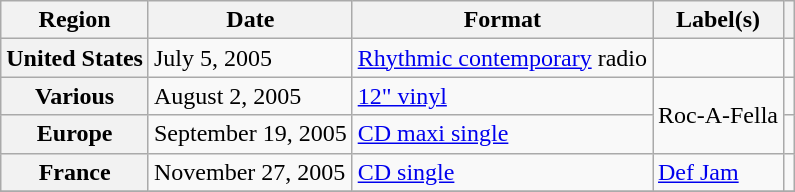<table class="wikitable plainrowheaders">
<tr>
<th scope="col">Region</th>
<th scope="col">Date</th>
<th scope="col">Format</th>
<th scope="col">Label(s)</th>
<th scope="col"></th>
</tr>
<tr>
<th scope="row">United States</th>
<td>July 5, 2005</td>
<td><a href='#'>Rhythmic contemporary</a> radio</td>
<td></td>
<td style="text-align:center;"></td>
</tr>
<tr>
<th scope="row">Various</th>
<td>August 2, 2005</td>
<td><a href='#'>12" vinyl</a></td>
<td rowspan="2">Roc-A-Fella</td>
<td style="text-align:center;"></td>
</tr>
<tr>
<th scope="row">Europe</th>
<td>September 19, 2005</td>
<td><a href='#'>CD maxi single</a></td>
<td style="text-align:center;"></td>
</tr>
<tr>
<th scope="row">France</th>
<td>November 27, 2005</td>
<td><a href='#'>CD single</a></td>
<td><a href='#'>Def Jam</a></td>
<td style="text-align:center;"></td>
</tr>
<tr>
</tr>
</table>
